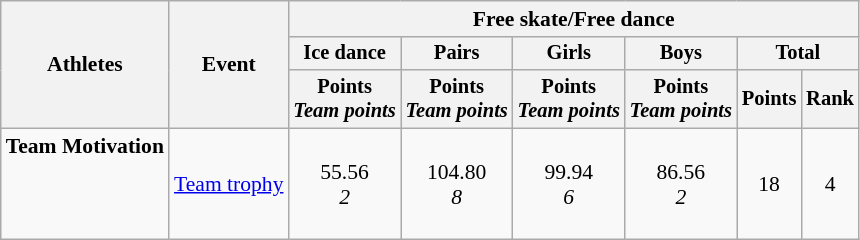<table class="wikitable" style="font-size:90%">
<tr>
<th rowspan=3>Athletes</th>
<th rowspan=3>Event</th>
<th colspan=6>Free skate/Free dance</th>
</tr>
<tr style="font-size:95%">
<th>Ice dance</th>
<th>Pairs</th>
<th>Girls</th>
<th>Boys</th>
<th colspan=2>Total</th>
</tr>
<tr style="font-size:95%">
<th>Points<br><em>Team points</em></th>
<th>Points<br><em>Team points</em></th>
<th>Points<br><em>Team points</em></th>
<th>Points<br><em>Team points</em></th>
<th>Points</th>
<th>Rank</th>
</tr>
<tr align=center>
<td align=left><strong>Team Motivation</strong><br><br><br><br></td>
<td align=left><a href='#'>Team trophy</a></td>
<td>55.56<br><em>2</em></td>
<td>104.80<br><em>8</em></td>
<td>99.94<br><em>6</em></td>
<td>86.56<br><em>2</em></td>
<td>18</td>
<td>4</td>
</tr>
</table>
